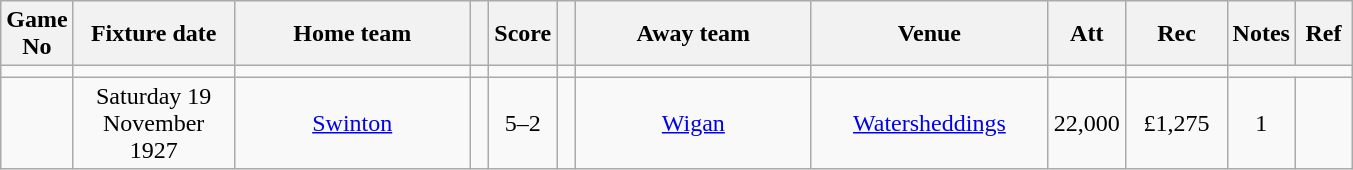<table class="wikitable" style="text-align:center;">
<tr>
<th width=20 abbr="No">Game No</th>
<th width=100 abbr="Date">Fixture date</th>
<th width=150 abbr="Home team">Home team</th>
<th width=5 abbr="space"></th>
<th width=20 abbr="Score">Score</th>
<th width=5 abbr="space"></th>
<th width=150 abbr="Away team">Away team</th>
<th width=150 abbr="Venue">Venue</th>
<th width=45 abbr="Att">Att</th>
<th width=60 abbr="Rec">Rec</th>
<th width=20 abbr="Notes">Notes</th>
<th width=30 abbr="Ref">Ref</th>
</tr>
<tr>
<td></td>
<td></td>
<td></td>
<td></td>
<td></td>
<td></td>
<td></td>
<td></td>
<td></td>
<td></td>
</tr>
<tr>
<td></td>
<td>Saturday 19 November 1927</td>
<td><a href='#'>Swinton</a></td>
<td></td>
<td>5–2</td>
<td></td>
<td><a href='#'>Wigan</a></td>
<td><a href='#'>Watersheddings</a></td>
<td>22,000</td>
<td>£1,275</td>
<td>1</td>
<td></td>
</tr>
</table>
